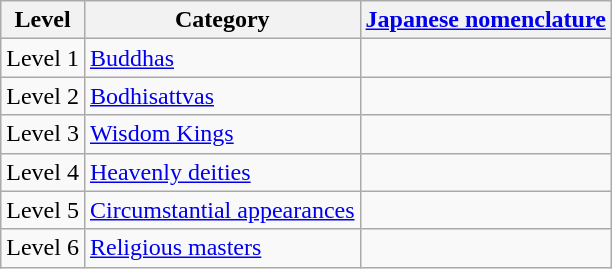<table class="wikitable">
<tr>
<th>Level</th>
<th>Category</th>
<th><a href='#'>Japanese nomenclature</a></th>
</tr>
<tr>
<td>Level 1</td>
<td><a href='#'>Buddhas</a></td>
<td></td>
</tr>
<tr>
<td>Level 2</td>
<td><a href='#'>Bodhisattvas</a></td>
<td></td>
</tr>
<tr>
<td>Level 3</td>
<td><a href='#'>Wisdom Kings</a></td>
<td></td>
</tr>
<tr>
<td>Level 4</td>
<td><a href='#'>Heavenly deities</a></td>
<td></td>
</tr>
<tr>
<td>Level 5</td>
<td><a href='#'>Circumstantial appearances</a></td>
<td></td>
</tr>
<tr>
<td>Level 6</td>
<td><a href='#'>Religious masters</a></td>
<td></td>
</tr>
</table>
